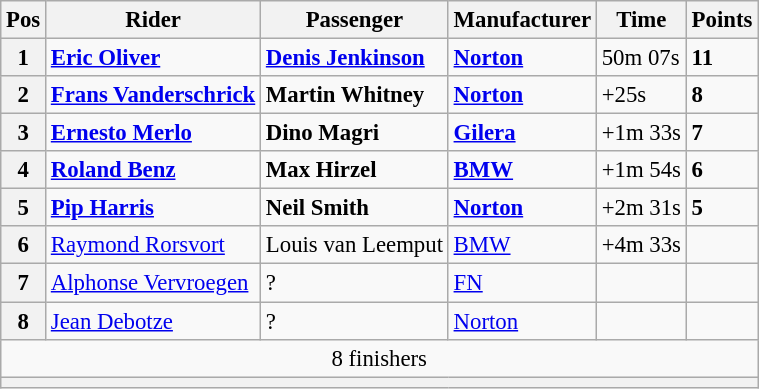<table class="wikitable" style="font-size: 95%;">
<tr>
<th>Pos</th>
<th>Rider</th>
<th>Passenger</th>
<th>Manufacturer</th>
<th>Time</th>
<th>Points</th>
</tr>
<tr>
<th>1</th>
<td> <strong><a href='#'>Eric Oliver</a></strong></td>
<td> <strong><a href='#'>Denis Jenkinson</a></strong></td>
<td><strong><a href='#'>Norton</a></strong></td>
<td>50m 07s</td>
<td><strong>11</strong></td>
</tr>
<tr>
<th>2</th>
<td> <strong><a href='#'>Frans Vanderschrick</a></strong></td>
<td> <strong>Martin Whitney</strong></td>
<td><strong><a href='#'>Norton</a></strong></td>
<td>+25s</td>
<td><strong>8</strong></td>
</tr>
<tr>
<th>3</th>
<td> <strong><a href='#'>Ernesto Merlo</a></strong></td>
<td> <strong>Dino Magri</strong></td>
<td><strong><a href='#'>Gilera</a></strong></td>
<td>+1m 33s</td>
<td><strong>7</strong></td>
</tr>
<tr>
<th>4</th>
<td> <strong><a href='#'>Roland Benz</a></strong></td>
<td> <strong>Max Hirzel</strong></td>
<td><strong><a href='#'>BMW</a></strong></td>
<td>+1m 54s</td>
<td><strong>6</strong></td>
</tr>
<tr>
<th>5</th>
<td> <strong><a href='#'>Pip Harris</a></strong></td>
<td> <strong>Neil Smith</strong></td>
<td><strong><a href='#'>Norton</a></strong></td>
<td>+2m 31s</td>
<td><strong>5</strong></td>
</tr>
<tr>
<th>6</th>
<td> <a href='#'>Raymond Rorsvort</a></td>
<td> Louis van Leemput</td>
<td><a href='#'>BMW</a></td>
<td>+4m 33s</td>
<td></td>
</tr>
<tr>
<th>7</th>
<td> <a href='#'>Alphonse Vervroegen</a></td>
<td> ?</td>
<td><a href='#'>FN</a></td>
<td></td>
<td></td>
</tr>
<tr>
<th>8</th>
<td> <a href='#'>Jean Debotze</a></td>
<td> ?</td>
<td><a href='#'>Norton</a></td>
<td></td>
<td></td>
</tr>
<tr>
<td colspan=6 align=center>8 finishers</td>
</tr>
<tr>
<th colspan=6></th>
</tr>
</table>
